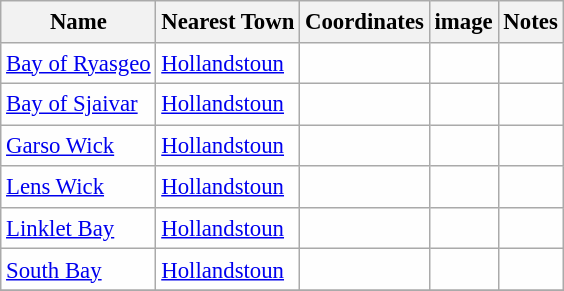<table class="wikitable sortable" style="table-layout:fixed;background-color:#FEFEFE;font-size:95%;padding:0.30em;line-height:1.35em;">
<tr>
<th scope="col">Name</th>
<th scope="col">Nearest Town</th>
<th scope="col" data-sort-type="number">Coordinates</th>
<th scope="col">image</th>
<th class="unsortable">Notes</th>
</tr>
<tr>
<td><a href='#'>Bay of Ryasgeo</a></td>
<td><a href='#'>Hollandstoun</a></td>
<td></td>
<td></td>
<td></td>
</tr>
<tr>
<td><a href='#'>Bay of Sjaivar</a></td>
<td><a href='#'>Hollandstoun</a></td>
<td></td>
<td></td>
<td></td>
</tr>
<tr>
<td><a href='#'>Garso Wick</a></td>
<td><a href='#'>Hollandstoun</a></td>
<td></td>
<td></td>
<td></td>
</tr>
<tr>
<td><a href='#'>Lens Wick</a></td>
<td><a href='#'>Hollandstoun</a></td>
<td></td>
<td></td>
<td></td>
</tr>
<tr>
<td><a href='#'>Linklet Bay</a></td>
<td><a href='#'>Hollandstoun</a></td>
<td></td>
<td></td>
<td></td>
</tr>
<tr>
<td><a href='#'>South Bay</a></td>
<td><a href='#'>Hollandstoun</a></td>
<td></td>
<td></td>
<td></td>
</tr>
<tr>
</tr>
</table>
